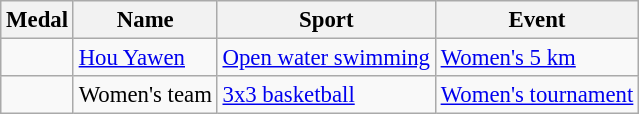<table class="wikitable sortable" style="font-size: 95%;">
<tr>
<th>Medal</th>
<th>Name</th>
<th>Sport</th>
<th>Event</th>
</tr>
<tr>
<td></td>
<td><a href='#'>Hou Yawen</a></td>
<td><a href='#'>Open water swimming</a></td>
<td><a href='#'>Women's 5 km</a></td>
</tr>
<tr>
<td></td>
<td>Women's team</td>
<td><a href='#'>3x3 basketball</a></td>
<td><a href='#'>Women's tournament</a></td>
</tr>
</table>
